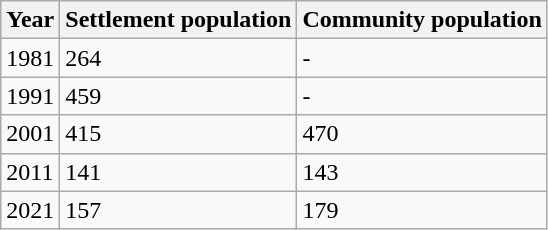<table class="wikitable">
<tr>
<th>Year</th>
<th>Settlement population</th>
<th>Community population</th>
</tr>
<tr>
<td>1981</td>
<td>264</td>
<td>-</td>
</tr>
<tr>
<td>1991</td>
<td>459</td>
<td>-</td>
</tr>
<tr>
<td>2001</td>
<td>415</td>
<td>470</td>
</tr>
<tr>
<td>2011</td>
<td>141</td>
<td>143</td>
</tr>
<tr>
<td>2021</td>
<td>157</td>
<td>179</td>
</tr>
</table>
